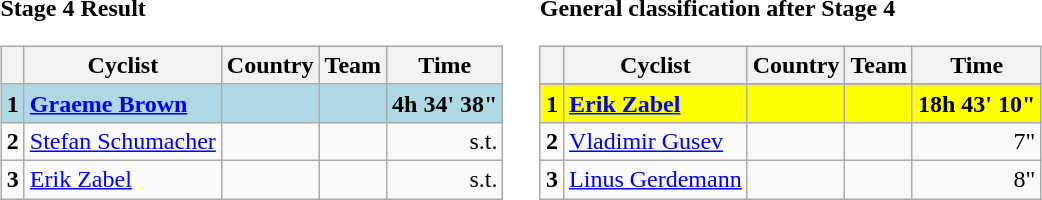<table>
<tr>
<td><strong>Stage 4 Result</strong><br><table class="wikitable">
<tr>
<th></th>
<th>Cyclist</th>
<th>Country</th>
<th>Team</th>
<th>Time</th>
</tr>
<tr style="background:lightblue">
<td><strong>1</strong></td>
<td><strong><a href='#'>Graeme Brown</a></strong></td>
<td><strong></strong></td>
<td><strong></strong></td>
<td align=right><strong>4h 34' 38"</strong></td>
</tr>
<tr>
<td><strong>2</strong></td>
<td><a href='#'>Stefan Schumacher</a></td>
<td></td>
<td></td>
<td align=right>s.t.</td>
</tr>
<tr>
<td><strong>3</strong></td>
<td><a href='#'>Erik Zabel</a></td>
<td></td>
<td></td>
<td align=right>s.t.</td>
</tr>
</table>
</td>
<td></td>
<td><strong>General classification after Stage 4</strong><br><table class="wikitable">
<tr>
<th></th>
<th>Cyclist</th>
<th>Country</th>
<th>Team</th>
<th>Time</th>
</tr>
<tr>
</tr>
<tr style="background:yellow">
<td><strong>1</strong></td>
<td><strong><a href='#'>Erik Zabel</a></strong></td>
<td><strong></strong></td>
<td><strong></strong></td>
<td align=right><strong>18h 43' 10"</strong></td>
</tr>
<tr>
<td><strong>2</strong></td>
<td><a href='#'>Vladimir Gusev</a></td>
<td></td>
<td></td>
<td align=right>7"</td>
</tr>
<tr>
<td><strong>3</strong></td>
<td><a href='#'>Linus Gerdemann</a></td>
<td></td>
<td></td>
<td align=right>8"</td>
</tr>
</table>
</td>
</tr>
</table>
